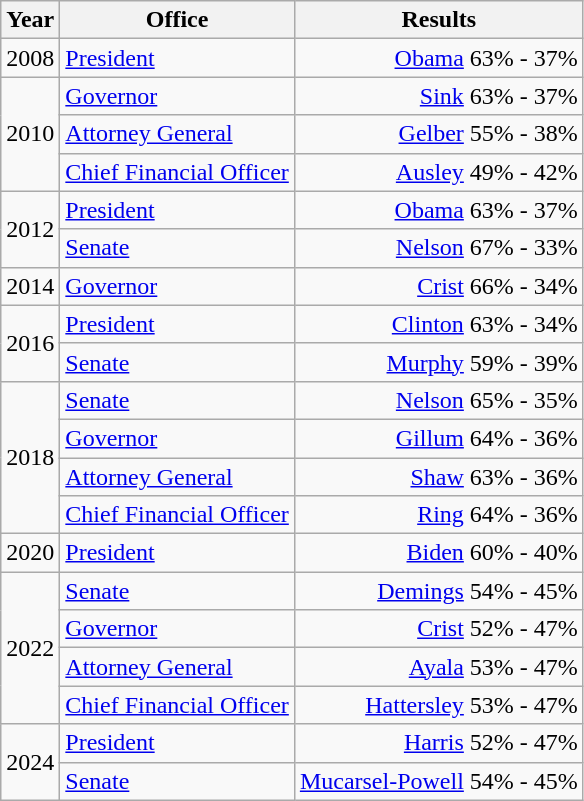<table class=wikitable>
<tr>
<th>Year</th>
<th>Office</th>
<th>Results</th>
</tr>
<tr>
<td>2008</td>
<td><a href='#'>President</a></td>
<td align="right" ><a href='#'>Obama</a> 63% - 37%</td>
</tr>
<tr>
<td rowspan=3>2010</td>
<td><a href='#'>Governor</a></td>
<td align="right" ><a href='#'>Sink</a> 63% - 37%</td>
</tr>
<tr>
<td><a href='#'>Attorney General</a></td>
<td align="right" ><a href='#'>Gelber</a> 55% - 38%</td>
</tr>
<tr>
<td><a href='#'>Chief Financial Officer</a></td>
<td align="right" ><a href='#'>Ausley</a> 49% - 42%</td>
</tr>
<tr>
<td rowspan=2>2012</td>
<td><a href='#'>President</a></td>
<td align="right" ><a href='#'>Obama</a> 63% - 37%</td>
</tr>
<tr>
<td><a href='#'>Senate</a></td>
<td align="right" ><a href='#'>Nelson</a> 67% - 33%</td>
</tr>
<tr>
<td>2014</td>
<td><a href='#'>Governor</a></td>
<td align="right" ><a href='#'>Crist</a> 66% - 34%</td>
</tr>
<tr>
<td rowspan=2>2016</td>
<td><a href='#'>President</a></td>
<td align="right" ><a href='#'>Clinton</a> 63% - 34%</td>
</tr>
<tr>
<td><a href='#'>Senate</a></td>
<td align="right" ><a href='#'>Murphy</a> 59% - 39%</td>
</tr>
<tr>
<td rowspan=4>2018</td>
<td><a href='#'>Senate</a></td>
<td align="right" ><a href='#'>Nelson</a> 65% - 35%</td>
</tr>
<tr>
<td><a href='#'>Governor</a></td>
<td align="right" ><a href='#'>Gillum</a> 64% - 36%</td>
</tr>
<tr>
<td><a href='#'>Attorney General</a></td>
<td align="right" ><a href='#'>Shaw</a> 63% - 36%</td>
</tr>
<tr>
<td><a href='#'>Chief Financial Officer</a></td>
<td align="right" ><a href='#'>Ring</a> 64% - 36%</td>
</tr>
<tr>
<td>2020</td>
<td><a href='#'>President</a></td>
<td align="right" ><a href='#'>Biden</a> 60% - 40%</td>
</tr>
<tr>
<td rowspan=4>2022</td>
<td><a href='#'>Senate</a></td>
<td align="right" ><a href='#'>Demings</a> 54% - 45%</td>
</tr>
<tr>
<td><a href='#'>Governor</a></td>
<td align="right" ><a href='#'>Crist</a> 52% - 47%</td>
</tr>
<tr>
<td><a href='#'>Attorney General</a></td>
<td align="right" ><a href='#'>Ayala</a> 53% - 47%</td>
</tr>
<tr>
<td><a href='#'>Chief Financial Officer</a></td>
<td align="right" ><a href='#'>Hattersley</a> 53% - 47%</td>
</tr>
<tr>
<td rowspan=2>2024</td>
<td><a href='#'>President</a></td>
<td align="right" ><a href='#'>Harris</a> 52% - 47%</td>
</tr>
<tr>
<td><a href='#'>Senate</a></td>
<td align="right" ><a href='#'>Mucarsel-Powell</a> 54% - 45%</td>
</tr>
</table>
